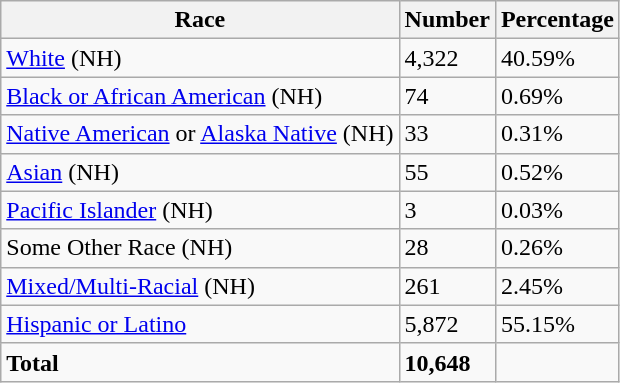<table class="wikitable">
<tr>
<th>Race</th>
<th>Number</th>
<th>Percentage</th>
</tr>
<tr>
<td><a href='#'>White</a> (NH)</td>
<td>4,322</td>
<td>40.59%</td>
</tr>
<tr>
<td><a href='#'>Black or African American</a> (NH)</td>
<td>74</td>
<td>0.69%</td>
</tr>
<tr>
<td><a href='#'>Native American</a> or <a href='#'>Alaska Native</a> (NH)</td>
<td>33</td>
<td>0.31%</td>
</tr>
<tr>
<td><a href='#'>Asian</a> (NH)</td>
<td>55</td>
<td>0.52%</td>
</tr>
<tr>
<td><a href='#'>Pacific Islander</a> (NH)</td>
<td>3</td>
<td>0.03%</td>
</tr>
<tr>
<td>Some Other Race (NH)</td>
<td>28</td>
<td>0.26%</td>
</tr>
<tr>
<td><a href='#'>Mixed/Multi-Racial</a> (NH)</td>
<td>261</td>
<td>2.45%</td>
</tr>
<tr>
<td><a href='#'>Hispanic or Latino</a></td>
<td>5,872</td>
<td>55.15%</td>
</tr>
<tr>
<td><strong>Total</strong></td>
<td><strong>10,648</strong></td>
<td></td>
</tr>
</table>
